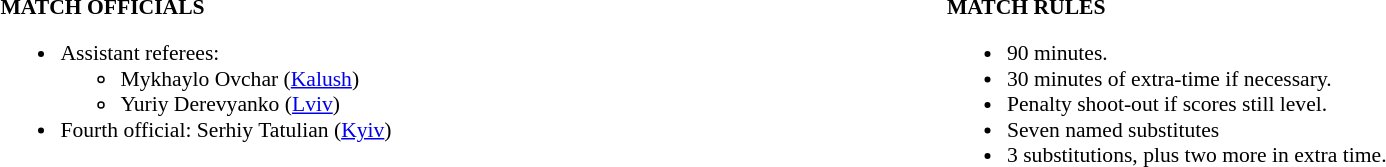<table width=100% style="font-size: 90%">
<tr>
<td width=50% valign=top><br><strong>MATCH OFFICIALS</strong><ul><li>Assistant referees:<ul><li>Mykhaylo Ovchar (<a href='#'>Kalush</a>)</li><li>Yuriy Derevyanko (<a href='#'>Lviv</a>)</li></ul></li><li>Fourth official: Serhiy Tatulian (<a href='#'>Kyiv</a>)</li></ul></td>
<td width=50% valign=top><br><strong>MATCH RULES</strong><ul><li>90 minutes.</li><li>30 minutes of extra-time if necessary.</li><li>Penalty shoot-out if scores still level.</li><li>Seven named substitutes</li><li>3 substitutions, plus two more in extra time.</li></ul></td>
</tr>
</table>
